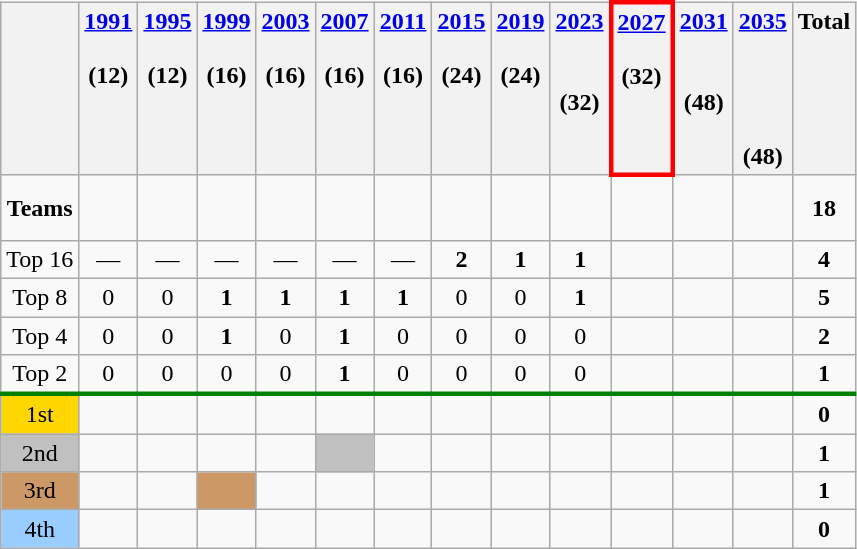<table class="wikitable" style="text-align: center">
<tr valign=top>
<th></th>
<th><a href='#'>1991</a><br> <br> (12)</th>
<th><a href='#'>1995</a><br> <br> (12)</th>
<th><a href='#'>1999</a><br> <br> (16)</th>
<th><a href='#'>2003</a><br> <br> (16)</th>
<th><a href='#'>2007</a><br> <br> (16)</th>
<th><a href='#'>2011</a><br> <br> (16)</th>
<th><a href='#'>2015</a><br> <br> (24)</th>
<th><a href='#'>2019</a><br> <br> (24)</th>
<th><a href='#'>2023</a><br> <br> <br> (32)</th>
<th style="border:3px solid red"><a href='#'>2027</a><br><br>(32)</th>
<th><a href='#'>2031</a><br> <br> <br> (48)</th>
<th><a href='#'>2035</a><br> <br> <br> <br> <br> (48)</th>
<th>Total</th>
</tr>
<tr>
<td Teams><strong>Teams</strong></td>
<td></td>
<td></td>
<td></td>
<td><br></td>
<td><br></td>
<td><br></td>
<td><br><br></td>
<td><br><br></td>
<td><br><br></td>
<td></td>
<td></td>
<td></td>
<td><strong>18</strong></td>
</tr>
<tr>
<td>Top 16</td>
<td>—</td>
<td>—</td>
<td>—</td>
<td>—</td>
<td>—</td>
<td>—</td>
<td><strong>2</strong></td>
<td><strong>1</strong></td>
<td><strong>1</strong></td>
<td></td>
<td></td>
<td></td>
<td><strong>4</strong></td>
</tr>
<tr>
<td>Top 8</td>
<td>0</td>
<td>0</td>
<td><strong>1</strong></td>
<td><strong>1</strong></td>
<td><strong>1</strong></td>
<td><strong>1</strong></td>
<td>0</td>
<td>0</td>
<td><strong>1</strong></td>
<td></td>
<td></td>
<td></td>
<td><strong>5</strong></td>
</tr>
<tr>
<td>Top 4</td>
<td>0</td>
<td>0</td>
<td><strong>1</strong></td>
<td>0</td>
<td><strong>1</strong></td>
<td>0</td>
<td>0</td>
<td>0</td>
<td>0</td>
<td></td>
<td></td>
<td></td>
<td><strong>2</strong></td>
</tr>
<tr>
<td>Top 2</td>
<td>0</td>
<td>0</td>
<td>0</td>
<td>0</td>
<td><strong>1</strong></td>
<td>0</td>
<td>0</td>
<td>0</td>
<td>0</td>
<td></td>
<td></td>
<td></td>
<td><strong>1</strong></td>
</tr>
<tr style="border-top:3px solid green;">
<td bgcolor=gold>1st</td>
<td></td>
<td></td>
<td></td>
<td></td>
<td></td>
<td></td>
<td></td>
<td></td>
<td></td>
<td></td>
<td></td>
<td></td>
<td><strong>0</strong></td>
</tr>
<tr>
<td bgcolor=silver>2nd</td>
<td></td>
<td></td>
<td></td>
<td></td>
<td bgcolor=silver></td>
<td></td>
<td></td>
<td></td>
<td></td>
<td></td>
<td></td>
<td></td>
<td><strong>1</strong></td>
</tr>
<tr>
<td bgcolor=#cc9966>3rd</td>
<td></td>
<td></td>
<td bgcolor=#cc9966></td>
<td></td>
<td></td>
<td></td>
<td></td>
<td></td>
<td></td>
<td></td>
<td></td>
<td></td>
<td><strong>1</strong></td>
</tr>
<tr>
<td bgcolor=#9acdff>4th</td>
<td></td>
<td></td>
<td></td>
<td></td>
<td></td>
<td></td>
<td></td>
<td></td>
<td></td>
<td></td>
<td></td>
<td></td>
<td><strong>0</strong></td>
</tr>
</table>
